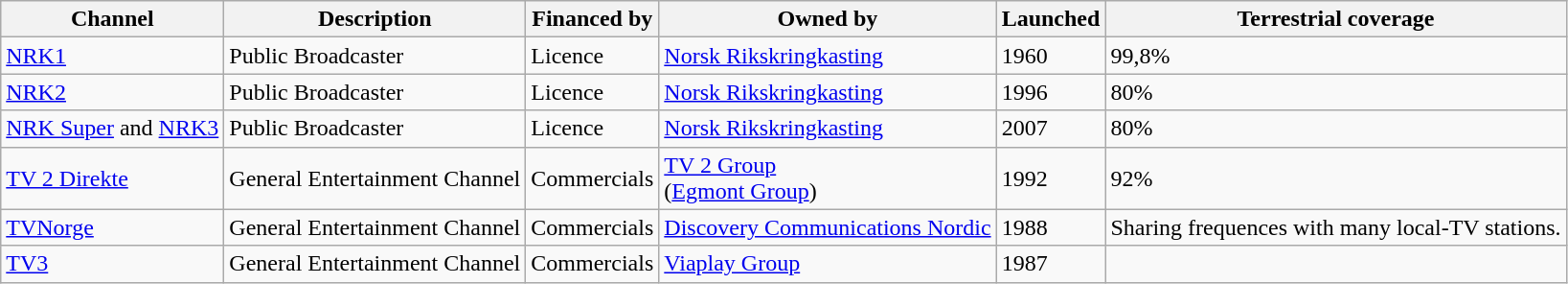<table class="wikitable">
<tr>
<th>Channel</th>
<th>Description</th>
<th>Financed by</th>
<th>Owned by</th>
<th>Launched</th>
<th>Terrestrial coverage</th>
</tr>
<tr>
<td><a href='#'>NRK1</a></td>
<td>Public Broadcaster</td>
<td>Licence</td>
<td><a href='#'>Norsk Rikskringkasting</a></td>
<td>1960</td>
<td>99,8%</td>
</tr>
<tr>
<td><a href='#'>NRK2</a></td>
<td>Public Broadcaster</td>
<td>Licence</td>
<td><a href='#'>Norsk Rikskringkasting</a></td>
<td>1996</td>
<td>80%</td>
</tr>
<tr>
<td><a href='#'>NRK Super</a> and <a href='#'>NRK3</a></td>
<td>Public Broadcaster</td>
<td>Licence</td>
<td><a href='#'>Norsk Rikskringkasting</a></td>
<td>2007</td>
<td>80%</td>
</tr>
<tr>
<td><a href='#'>TV 2 Direkte</a></td>
<td>General Entertainment Channel</td>
<td>Commercials</td>
<td><a href='#'>TV 2 Group</a><br>(<a href='#'>Egmont Group</a>)</td>
<td>1992</td>
<td>92%</td>
</tr>
<tr>
<td><a href='#'>TVNorge</a></td>
<td>General Entertainment Channel</td>
<td>Commercials</td>
<td><a href='#'>Discovery Communications Nordic</a></td>
<td>1988</td>
<td>Sharing frequences with many local-TV stations.</td>
</tr>
<tr>
<td><a href='#'>TV3</a></td>
<td>General Entertainment Channel</td>
<td>Commercials</td>
<td><a href='#'>Viaplay Group</a></td>
<td>1987</td>
<td></td>
</tr>
</table>
